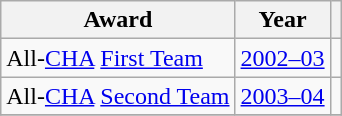<table class="wikitable">
<tr>
<th>Award</th>
<th>Year</th>
<th></th>
</tr>
<tr>
<td>All-<a href='#'>CHA</a> <a href='#'>First Team</a></td>
<td><a href='#'>2002–03</a></td>
<td></td>
</tr>
<tr>
<td>All-<a href='#'>CHA</a> <a href='#'>Second Team</a></td>
<td><a href='#'>2003–04</a></td>
<td></td>
</tr>
<tr>
</tr>
</table>
